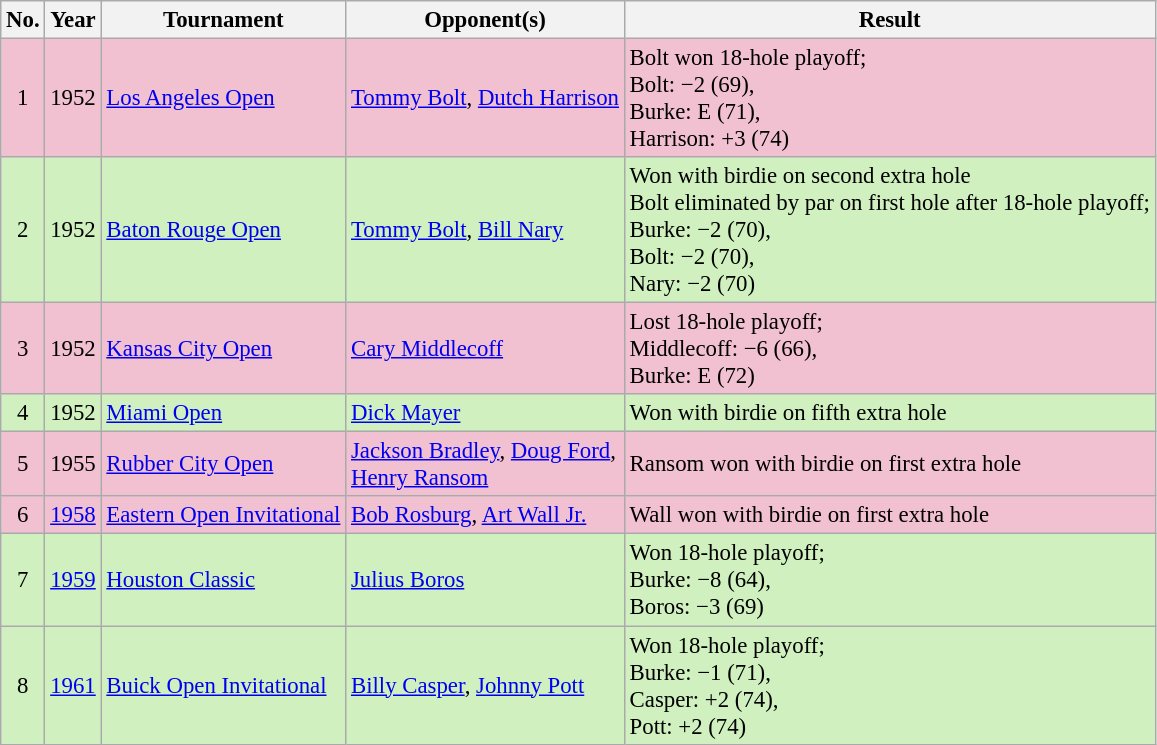<table class="wikitable" style="font-size:95%;">
<tr>
<th>No.</th>
<th>Year</th>
<th>Tournament</th>
<th>Opponent(s)</th>
<th>Result</th>
</tr>
<tr style="background:#F2C1D1;">
<td align=center>1</td>
<td>1952</td>
<td><a href='#'>Los Angeles Open</a></td>
<td> <a href='#'>Tommy Bolt</a>,  <a href='#'>Dutch Harrison</a></td>
<td>Bolt won 18-hole playoff;<br>Bolt: −2 (69),<br>Burke: E (71),<br>Harrison: +3 (74)</td>
</tr>
<tr style="background:#D0F0C0;">
<td align=center>2</td>
<td>1952</td>
<td><a href='#'>Baton Rouge Open</a></td>
<td> <a href='#'>Tommy Bolt</a>,  <a href='#'>Bill Nary</a></td>
<td>Won with birdie on second extra hole<br>Bolt eliminated by par on first hole after 18-hole playoff;<br>Burke: −2 (70),<br>Bolt: −2 (70),<br>Nary: −2 (70)</td>
</tr>
<tr style="background:#F2C1D1;">
<td align=center>3</td>
<td>1952</td>
<td><a href='#'>Kansas City Open</a></td>
<td> <a href='#'>Cary Middlecoff</a></td>
<td>Lost 18-hole playoff;<br>Middlecoff: −6 (66),<br>Burke: E (72)</td>
</tr>
<tr style="background:#D0F0C0;">
<td align=center>4</td>
<td>1952</td>
<td><a href='#'>Miami Open</a></td>
<td> <a href='#'>Dick Mayer</a></td>
<td>Won with birdie on fifth extra hole</td>
</tr>
<tr style="background:#F2C1D1;">
<td align=center>5</td>
<td>1955</td>
<td><a href='#'>Rubber City Open</a></td>
<td> <a href='#'>Jackson Bradley</a>,  <a href='#'>Doug Ford</a>,<br> <a href='#'>Henry Ransom</a></td>
<td>Ransom won with birdie on first extra hole</td>
</tr>
<tr style="background:#F2C1D1;">
<td align=center>6</td>
<td><a href='#'>1958</a></td>
<td><a href='#'>Eastern Open Invitational</a></td>
<td> <a href='#'>Bob Rosburg</a>,  <a href='#'>Art Wall Jr.</a></td>
<td>Wall won with birdie on first extra hole</td>
</tr>
<tr style="background:#D0F0C0;">
<td align=center>7</td>
<td><a href='#'>1959</a></td>
<td><a href='#'>Houston Classic</a></td>
<td> <a href='#'>Julius Boros</a></td>
<td>Won 18-hole playoff;<br>Burke: −8 (64),<br>Boros: −3 (69)</td>
</tr>
<tr style="background:#D0F0C0;">
<td align=center>8</td>
<td><a href='#'>1961</a></td>
<td><a href='#'>Buick Open Invitational</a></td>
<td> <a href='#'>Billy Casper</a>,  <a href='#'>Johnny Pott</a></td>
<td>Won 18-hole playoff;<br>Burke: −1 (71),<br>Casper: +2 (74),<br>Pott: +2 (74)</td>
</tr>
</table>
